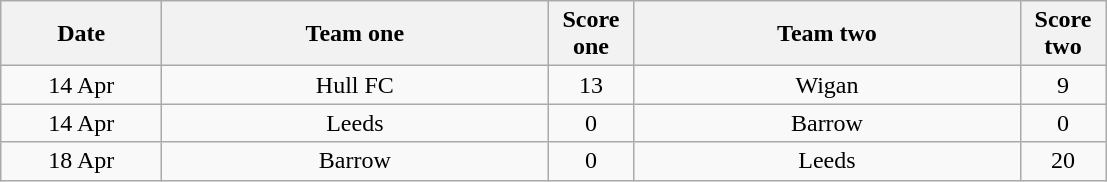<table class="wikitable" style="text-align: center">
<tr>
<th width=100>Date</th>
<th width=250>Team one</th>
<th width=50>Score one</th>
<th width=250>Team two</th>
<th width=50>Score two</th>
</tr>
<tr>
<td>14 Apr</td>
<td>Hull FC</td>
<td>13</td>
<td>Wigan</td>
<td>9</td>
</tr>
<tr>
<td>14 Apr</td>
<td>Leeds</td>
<td>0</td>
<td>Barrow</td>
<td>0</td>
</tr>
<tr>
<td>18 Apr</td>
<td>Barrow</td>
<td>0</td>
<td>Leeds</td>
<td>20</td>
</tr>
</table>
